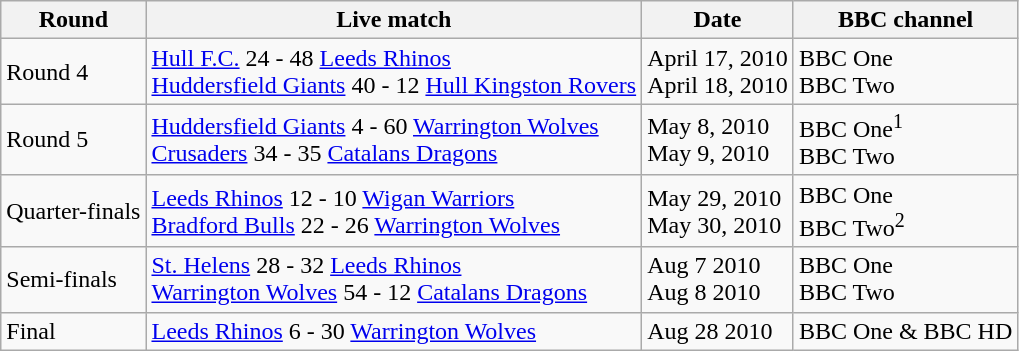<table class="wikitable">
<tr>
<th>Round</th>
<th>Live match</th>
<th>Date</th>
<th>BBC channel</th>
</tr>
<tr>
<td>Round 4</td>
<td><a href='#'>Hull F.C.</a> 24 - 48 <a href='#'>Leeds Rhinos</a><br><a href='#'>Huddersfield Giants</a> 40 - 12 <a href='#'>Hull Kingston Rovers</a></td>
<td>April 17, 2010<br>April 18, 2010</td>
<td>BBC One<br>BBC Two</td>
</tr>
<tr>
<td>Round 5</td>
<td><a href='#'>Huddersfield Giants</a> 4 - 60 <a href='#'>Warrington Wolves</a><br><a href='#'>Crusaders</a> 34 - 35 <a href='#'>Catalans Dragons</a></td>
<td>May 8, 2010<br>May 9, 2010</td>
<td>BBC One<sup>1</sup><br>BBC Two</td>
</tr>
<tr>
<td>Quarter-finals</td>
<td><a href='#'>Leeds Rhinos</a> 12 - 10 <a href='#'>Wigan Warriors</a><br><a href='#'>Bradford Bulls</a> 22 - 26 <a href='#'>Warrington Wolves</a></td>
<td>May 29, 2010<br>May 30, 2010</td>
<td>BBC One<br>BBC Two<sup>2</sup></td>
</tr>
<tr>
<td>Semi-finals</td>
<td><a href='#'>St. Helens</a> 28 - 32 <a href='#'>Leeds Rhinos</a><br><a href='#'>Warrington Wolves</a> 54 - 12 <a href='#'>Catalans Dragons</a></td>
<td>Aug 7 2010<br>Aug 8 2010</td>
<td>BBC One<br>BBC Two</td>
</tr>
<tr>
<td>Final</td>
<td><a href='#'>Leeds Rhinos</a> 6 - 30 <a href='#'>Warrington Wolves</a></td>
<td>Aug 28 2010</td>
<td>BBC One & BBC HD</td>
</tr>
</table>
